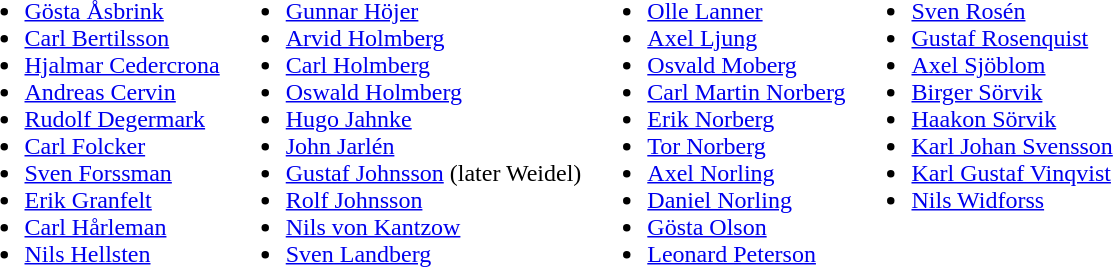<table>
<tr>
<td><br><ul><li><a href='#'>Gösta Åsbrink</a></li><li><a href='#'>Carl Bertilsson</a></li><li><a href='#'>Hjalmar Cedercrona</a></li><li><a href='#'>Andreas Cervin</a></li><li><a href='#'>Rudolf Degermark</a></li><li><a href='#'>Carl Folcker</a></li><li><a href='#'>Sven Forssman</a></li><li><a href='#'>Erik Granfelt</a></li><li><a href='#'>Carl Hårleman</a></li><li><a href='#'>Nils Hellsten</a></li></ul></td>
<td><br><ul><li><a href='#'>Gunnar Höjer</a></li><li><a href='#'>Arvid Holmberg</a></li><li><a href='#'>Carl Holmberg</a></li><li><a href='#'>Oswald Holmberg</a></li><li><a href='#'>Hugo Jahnke</a></li><li><a href='#'>John Jarlén</a></li><li><a href='#'>Gustaf Johnsson</a> (later Weidel)</li><li><a href='#'>Rolf Johnsson</a></li><li><a href='#'>Nils von Kantzow</a></li><li><a href='#'>Sven Landberg</a></li></ul></td>
<td><br><ul><li><a href='#'>Olle Lanner</a></li><li><a href='#'>Axel Ljung</a></li><li><a href='#'>Osvald Moberg</a></li><li><a href='#'>Carl Martin Norberg</a></li><li><a href='#'>Erik Norberg</a></li><li><a href='#'>Tor Norberg</a></li><li><a href='#'>Axel Norling</a></li><li><a href='#'>Daniel Norling</a></li><li><a href='#'>Gösta Olson</a></li><li><a href='#'>Leonard Peterson</a></li></ul></td>
<td valign=top><br><ul><li><a href='#'>Sven Rosén</a></li><li><a href='#'>Gustaf Rosenquist</a></li><li><a href='#'>Axel Sjöblom</a></li><li><a href='#'>Birger Sörvik</a></li><li><a href='#'>Haakon Sörvik</a></li><li><a href='#'>Karl Johan Svensson</a></li><li><a href='#'>Karl Gustaf Vinqvist</a></li><li><a href='#'>Nils Widforss</a></li></ul></td>
</tr>
</table>
